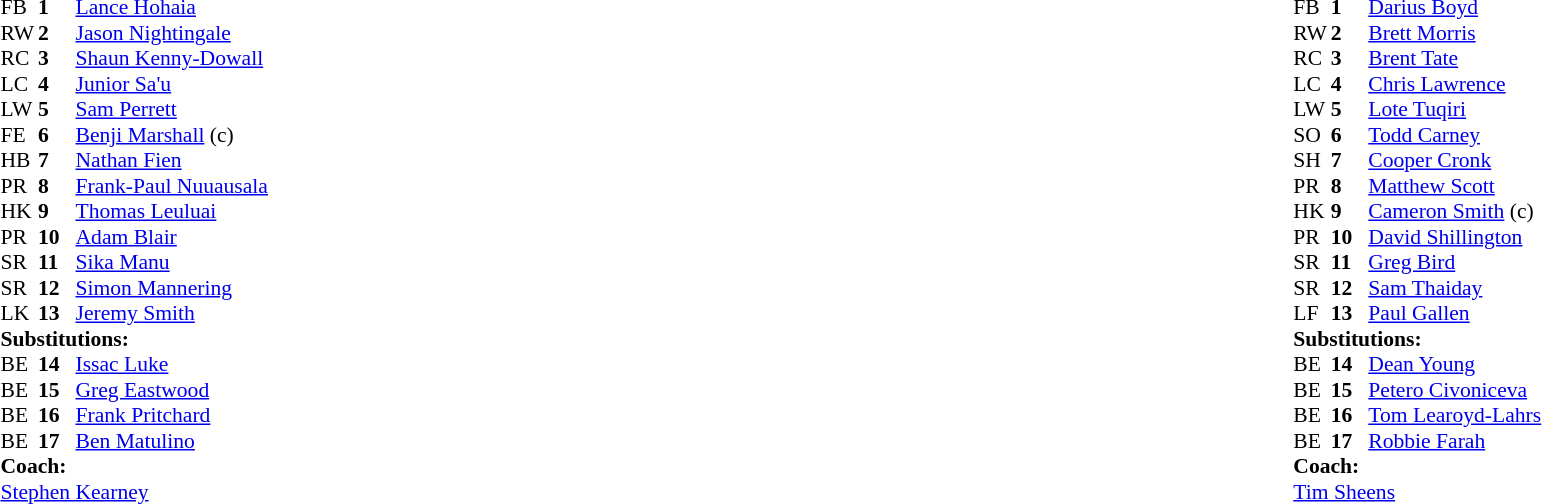<table width="100%">
<tr>
<td valign="top" width="50%"><br><table style="font-size: 90%" cellspacing="0" cellpadding="0">
<tr>
<th width="25"></th>
<th width="25"></th>
</tr>
<tr>
<td>FB</td>
<td><strong>1</strong></td>
<td><a href='#'>Lance Hohaia</a></td>
</tr>
<tr>
<td>RW</td>
<td><strong>2</strong></td>
<td><a href='#'>Jason Nightingale</a></td>
</tr>
<tr>
<td>RC</td>
<td><strong>3</strong></td>
<td><a href='#'>Shaun Kenny-Dowall</a></td>
</tr>
<tr>
<td>LC</td>
<td><strong>4</strong></td>
<td><a href='#'>Junior Sa'u</a></td>
</tr>
<tr>
<td>LW</td>
<td><strong>5</strong></td>
<td><a href='#'>Sam Perrett</a></td>
</tr>
<tr>
<td>FE</td>
<td><strong>6</strong></td>
<td><a href='#'>Benji Marshall</a> (c)</td>
</tr>
<tr>
<td>HB</td>
<td><strong>7</strong></td>
<td><a href='#'>Nathan Fien</a></td>
</tr>
<tr>
<td>PR</td>
<td><strong>8</strong></td>
<td><a href='#'>Frank-Paul Nuuausala</a></td>
</tr>
<tr>
<td>HK</td>
<td><strong>9</strong></td>
<td><a href='#'>Thomas Leuluai</a></td>
</tr>
<tr>
<td>PR</td>
<td><strong>10</strong></td>
<td><a href='#'>Adam Blair</a></td>
</tr>
<tr>
<td>SR</td>
<td><strong>11</strong></td>
<td><a href='#'>Sika Manu</a></td>
</tr>
<tr>
<td>SR</td>
<td><strong>12</strong></td>
<td><a href='#'>Simon Mannering</a></td>
</tr>
<tr>
<td>LK</td>
<td><strong>13</strong></td>
<td><a href='#'>Jeremy Smith</a></td>
</tr>
<tr>
<td colspan=3><strong>Substitutions:</strong></td>
</tr>
<tr>
<td>BE</td>
<td><strong>14</strong></td>
<td><a href='#'>Issac Luke</a></td>
</tr>
<tr>
<td>BE</td>
<td><strong>15</strong></td>
<td><a href='#'>Greg Eastwood</a></td>
</tr>
<tr>
<td>BE</td>
<td><strong>16</strong></td>
<td><a href='#'>Frank Pritchard</a></td>
</tr>
<tr |>
<td>BE</td>
<td><strong>17</strong></td>
<td><a href='#'>Ben Matulino</a></td>
</tr>
<tr>
<td colspan=3><strong>Coach:</strong></td>
</tr>
<tr>
<td colspan="4"> <a href='#'>Stephen Kearney</a></td>
</tr>
</table>
</td>
<td valign="top" width="50%"><br><table style="font-size: 90%" cellspacing="0" cellpadding="0" align="center">
<tr>
<th width="25"></th>
<th width="25"></th>
</tr>
<tr>
<td>FB</td>
<td><strong>1</strong></td>
<td><a href='#'>Darius Boyd</a></td>
</tr>
<tr>
<td>RW</td>
<td><strong>2</strong></td>
<td><a href='#'>Brett Morris</a></td>
</tr>
<tr>
<td>RC</td>
<td><strong>3</strong></td>
<td><a href='#'>Brent Tate</a></td>
</tr>
<tr>
<td>LC</td>
<td><strong>4</strong></td>
<td><a href='#'>Chris Lawrence</a></td>
</tr>
<tr>
<td>LW</td>
<td><strong>5</strong></td>
<td><a href='#'>Lote Tuqiri</a></td>
</tr>
<tr>
<td>SO</td>
<td><strong>6</strong></td>
<td><a href='#'>Todd Carney</a></td>
</tr>
<tr>
<td>SH</td>
<td><strong>7</strong></td>
<td><a href='#'>Cooper Cronk</a></td>
</tr>
<tr>
<td>PR</td>
<td><strong>8</strong></td>
<td><a href='#'>Matthew Scott</a></td>
</tr>
<tr>
<td>HK</td>
<td><strong>9</strong></td>
<td><a href='#'>Cameron Smith</a> (c)</td>
</tr>
<tr>
<td>PR</td>
<td><strong>10</strong></td>
<td><a href='#'>David Shillington</a></td>
</tr>
<tr>
<td>SR</td>
<td><strong>11</strong></td>
<td><a href='#'>Greg Bird</a></td>
</tr>
<tr>
<td>SR</td>
<td><strong>12</strong></td>
<td><a href='#'>Sam Thaiday</a></td>
</tr>
<tr>
<td>LF</td>
<td><strong>13</strong></td>
<td><a href='#'>Paul Gallen</a></td>
</tr>
<tr>
<td colspan=3><strong>Substitutions:</strong></td>
</tr>
<tr>
<td>BE</td>
<td><strong>14</strong></td>
<td><a href='#'>Dean Young</a></td>
</tr>
<tr>
<td>BE</td>
<td><strong>15</strong></td>
<td><a href='#'>Petero Civoniceva</a></td>
</tr>
<tr>
<td>BE</td>
<td><strong>16</strong></td>
<td><a href='#'>Tom Learoyd-Lahrs</a></td>
</tr>
<tr>
<td>BE</td>
<td><strong>17</strong></td>
<td><a href='#'>Robbie Farah</a></td>
</tr>
<tr>
<td colspan=3><strong>Coach:</strong></td>
</tr>
<tr>
<td colspan="4"><a href='#'>Tim Sheens</a></td>
</tr>
</table>
</td>
</tr>
</table>
